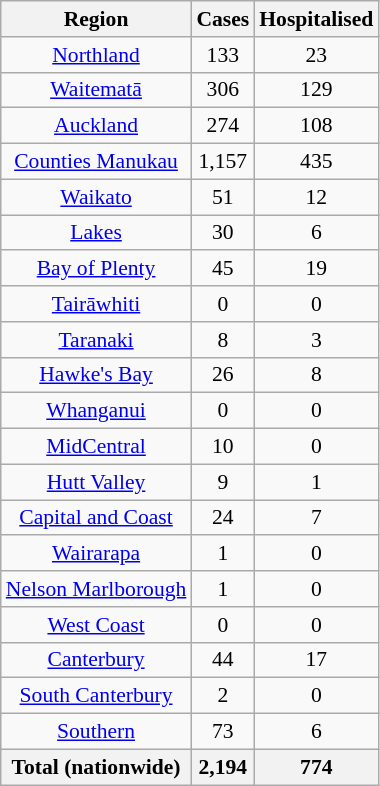<table class="wikitable sortable mw-collapsible" style="text-align:center; font-size:90%;">
<tr>
<th>Region</th>
<th>Cases</th>
<th>Hospitalised</th>
</tr>
<tr>
<td><a href='#'>Northland</a></td>
<td>133</td>
<td>23</td>
</tr>
<tr>
<td><a href='#'>Waitematā</a></td>
<td>306</td>
<td>129</td>
</tr>
<tr>
<td><a href='#'>Auckland</a></td>
<td>274</td>
<td>108</td>
</tr>
<tr>
<td><a href='#'>Counties Manukau</a></td>
<td>1,157</td>
<td>435</td>
</tr>
<tr>
<td><a href='#'>Waikato</a></td>
<td>51</td>
<td>12</td>
</tr>
<tr>
<td><a href='#'>Lakes</a></td>
<td>30</td>
<td>6</td>
</tr>
<tr>
<td><a href='#'>Bay of Plenty</a></td>
<td>45</td>
<td>19</td>
</tr>
<tr>
<td><a href='#'>Tairāwhiti</a></td>
<td>0</td>
<td>0</td>
</tr>
<tr>
<td><a href='#'>Taranaki</a></td>
<td>8</td>
<td>3</td>
</tr>
<tr>
<td><a href='#'>Hawke's Bay</a></td>
<td>26</td>
<td>8</td>
</tr>
<tr>
<td><a href='#'>Whanganui</a></td>
<td>0</td>
<td>0</td>
</tr>
<tr>
<td><a href='#'>MidCentral</a></td>
<td>10</td>
<td>0</td>
</tr>
<tr>
<td><a href='#'>Hutt Valley</a></td>
<td>9</td>
<td>1</td>
</tr>
<tr>
<td><a href='#'>Capital and Coast</a></td>
<td>24</td>
<td>7</td>
</tr>
<tr>
<td><a href='#'>Wairarapa</a></td>
<td>1</td>
<td>0</td>
</tr>
<tr>
<td><a href='#'>Nelson Marlborough</a></td>
<td>1</td>
<td>0</td>
</tr>
<tr>
<td><a href='#'>West Coast</a></td>
<td>0</td>
<td>0</td>
</tr>
<tr>
<td><a href='#'>Canterbury</a></td>
<td>44</td>
<td>17</td>
</tr>
<tr>
<td><a href='#'>South Canterbury</a></td>
<td>2</td>
<td>0</td>
</tr>
<tr>
<td><a href='#'>Southern</a></td>
<td>73</td>
<td>6</td>
</tr>
<tr>
<th>Total (nationwide)</th>
<th>2,194</th>
<th>774</th>
</tr>
</table>
